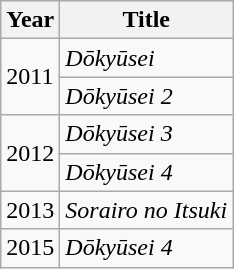<table class="wikitable">
<tr>
<th>Year</th>
<th>Title</th>
</tr>
<tr>
<td rowspan="2">2011</td>
<td><em>Dōkyūsei</em></td>
</tr>
<tr>
<td><em>Dōkyūsei 2</em></td>
</tr>
<tr>
<td rowspan="2">2012</td>
<td><em>Dōkyūsei 3</em></td>
</tr>
<tr>
<td><em>Dōkyūsei 4</em></td>
</tr>
<tr>
<td>2013</td>
<td><em>Sorairo no Itsuki</em></td>
</tr>
<tr>
<td>2015</td>
<td><em>Dōkyūsei 4</em></td>
</tr>
</table>
